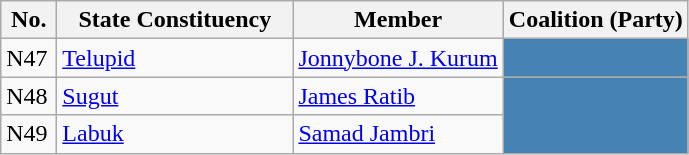<table class="wikitable sortable">
<tr>
<th width="30">No.</th>
<th width="150">State Constituency</th>
<th>Member</th>
<th>Coalition (Party)</th>
</tr>
<tr>
<td>N47</td>
<td><a href='#'>Telupid</a></td>
<td><a href='#'>Jonnybone J. Kurum</a></td>
<td style="background-color: #4682B4;"></td>
</tr>
<tr>
<td>N48</td>
<td><a href='#'>Sugut</a></td>
<td><a href='#'>James Ratib</a></td>
<td rowspan=2 style="background-color: #4682B4;"></td>
</tr>
<tr>
<td>N49</td>
<td><a href='#'>Labuk</a></td>
<td><a href='#'>Samad Jambri</a></td>
</tr>
</table>
